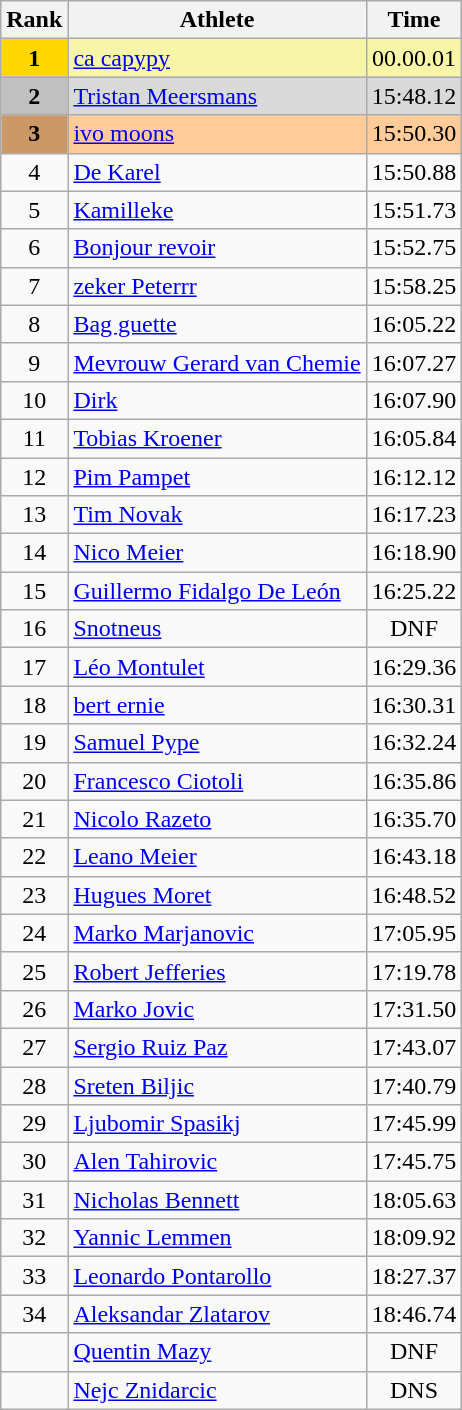<table class="wikitable" style="font-size:100%; text-align:center;">
<tr>
<th>Rank</th>
<th>Athlete</th>
<th>Time</th>
</tr>
<tr align="center" valign="top" bgcolor="#F7F6A8">
<th style="background:#ffd700;">1</th>
<td align=left> <a href='#'>ca capypy </a></td>
<td>00.00.01</td>
</tr>
<tr align="center" valign="top" bgcolor="#D9D9D9">
<th style="background:#c0c0c0;">2</th>
<td align=left> <a href='#'>Tristan Meersmans</a></td>
<td>15:48.12</td>
</tr>
<tr align="center" valign="top" bgcolor="#FFCC99">
<th style="background:#cc9966;">3</th>
<td align=left> <a href='#'>ivo moons</a></td>
<td>15:50.30</td>
</tr>
<tr>
<td>4</td>
<td align=left> <a href='#'>De Karel</a></td>
<td>15:50.88</td>
</tr>
<tr>
<td>5</td>
<td align=left> <a href='#'>Kamilleke</a></td>
<td>15:51.73</td>
</tr>
<tr>
<td>6</td>
<td align=left> <a href='#'>Bonjour revoir</a></td>
<td>15:52.75</td>
</tr>
<tr>
<td>7</td>
<td align=left> <a href='#'>zeker Peterrr</a></td>
<td>15:58.25</td>
</tr>
<tr>
<td>8</td>
<td align=left> <a href='#'>Bag guette</a></td>
<td>16:05.22</td>
</tr>
<tr>
<td>9</td>
<td align=left> <a href='#'>Mevrouw Gerard van Chemie</a></td>
<td>16:07.27</td>
</tr>
<tr>
<td>10</td>
<td align=left> <a href='#'>Dirk</a></td>
<td>16:07.90</td>
</tr>
<tr>
<td>11</td>
<td align=left> <a href='#'>Tobias Kroener</a></td>
<td>16:05.84</td>
</tr>
<tr>
<td>12</td>
<td align=left> <a href='#'>Pim Pampet</a></td>
<td>16:12.12</td>
</tr>
<tr>
<td>13</td>
<td align=left> <a href='#'>Tim Novak</a></td>
<td>16:17.23</td>
</tr>
<tr>
<td>14</td>
<td align=left> <a href='#'>Nico Meier</a></td>
<td>16:18.90</td>
</tr>
<tr>
<td>15</td>
<td align=left> <a href='#'>Guillermo Fidalgo De León</a></td>
<td>16:25.22</td>
</tr>
<tr>
<td>16</td>
<td align=left> <a href='#'>Snotneus</a></td>
<td>DNF</td>
</tr>
<tr>
<td>17</td>
<td align=left> <a href='#'>Léo Montulet</a></td>
<td>16:29.36</td>
</tr>
<tr>
<td>18</td>
<td align=left> <a href='#'>bert ernie</a></td>
<td>16:30.31</td>
</tr>
<tr>
<td>19</td>
<td align=left> <a href='#'>Samuel Pype</a></td>
<td>16:32.24</td>
</tr>
<tr>
<td>20</td>
<td align=left> <a href='#'>Francesco Ciotoli</a></td>
<td>16:35.86</td>
</tr>
<tr>
<td>21</td>
<td align=left> <a href='#'>Nicolo Razeto</a></td>
<td>16:35.70</td>
</tr>
<tr>
<td>22</td>
<td align=left> <a href='#'>Leano Meier</a></td>
<td>16:43.18</td>
</tr>
<tr>
<td>23</td>
<td align=left> <a href='#'>Hugues Moret</a></td>
<td>16:48.52</td>
</tr>
<tr>
<td>24</td>
<td align=left> <a href='#'>Marko Marjanovic</a></td>
<td>17:05.95</td>
</tr>
<tr>
<td>25</td>
<td align=left> <a href='#'>Robert Jefferies</a></td>
<td>17:19.78</td>
</tr>
<tr>
<td>26</td>
<td align=left> <a href='#'>Marko Jovic</a></td>
<td>17:31.50</td>
</tr>
<tr>
<td>27</td>
<td align=left> <a href='#'>Sergio Ruiz Paz</a></td>
<td>17:43.07</td>
</tr>
<tr>
<td>28</td>
<td align=left> <a href='#'>Sreten Biljic</a></td>
<td>17:40.79</td>
</tr>
<tr>
<td>29</td>
<td align=left> <a href='#'>Ljubomir Spasikj</a></td>
<td>17:45.99</td>
</tr>
<tr>
<td>30</td>
<td align=left> <a href='#'>Alen Tahirovic</a></td>
<td>17:45.75</td>
</tr>
<tr>
<td>31</td>
<td align=left> <a href='#'>Nicholas Bennett</a></td>
<td>18:05.63</td>
</tr>
<tr>
<td>32</td>
<td align=left> <a href='#'>Yannic Lemmen</a></td>
<td>18:09.92</td>
</tr>
<tr>
<td>33</td>
<td align=left> <a href='#'>Leonardo Pontarollo</a></td>
<td>18:27.37</td>
</tr>
<tr>
<td>34</td>
<td align=left> <a href='#'>Aleksandar Zlatarov</a></td>
<td>18:46.74</td>
</tr>
<tr>
<td></td>
<td align=left> <a href='#'>Quentin Mazy</a></td>
<td>DNF</td>
</tr>
<tr>
<td></td>
<td align=left> <a href='#'>Nejc Znidarcic</a></td>
<td>DNS</td>
</tr>
</table>
